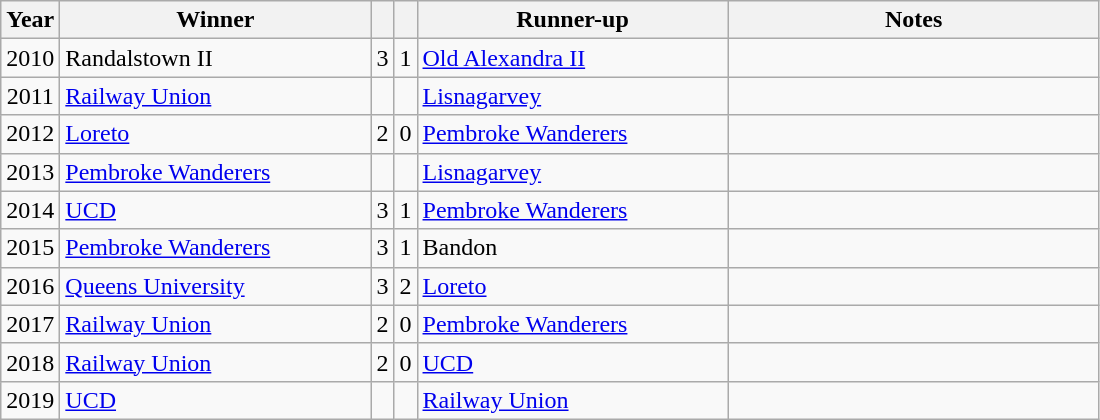<table class="wikitable">
<tr>
<th>Year</th>
<th>Winner</th>
<th></th>
<th></th>
<th>Runner-up</th>
<th>Notes</th>
</tr>
<tr>
<td align="center">2010</td>
<td width=200>Randalstown II</td>
<td align="center">3</td>
<td align="center">1</td>
<td width=200><a href='#'>Old Alexandra II</a></td>
<td width=240></td>
</tr>
<tr>
<td align="center">2011</td>
<td width=200><a href='#'>Railway Union</a></td>
<td align="center"></td>
<td align="center"></td>
<td width=200><a href='#'>Lisnagarvey</a></td>
<td></td>
</tr>
<tr>
<td align="center">2012</td>
<td width=200><a href='#'>Loreto</a></td>
<td align="center">2</td>
<td align="center">0</td>
<td width=200><a href='#'>Pembroke Wanderers</a></td>
<td></td>
</tr>
<tr>
<td align="center">2013</td>
<td width=200><a href='#'>Pembroke Wanderers</a></td>
<td align="center"></td>
<td align="center"></td>
<td width=200><a href='#'>Lisnagarvey</a></td>
<td></td>
</tr>
<tr>
<td align="center">2014</td>
<td width=200><a href='#'>UCD</a></td>
<td align="center">3</td>
<td align="center">1</td>
<td width=200><a href='#'>Pembroke Wanderers</a></td>
<td></td>
</tr>
<tr>
<td align="center">2015</td>
<td width=200><a href='#'>Pembroke Wanderers</a></td>
<td align="center">3</td>
<td align="center">1</td>
<td width=200>Bandon</td>
<td></td>
</tr>
<tr>
<td align="center">2016</td>
<td width=200><a href='#'>Queens University</a></td>
<td align="center">3</td>
<td align="center">2</td>
<td width=200><a href='#'>Loreto</a></td>
<td></td>
</tr>
<tr>
<td align="center">2017</td>
<td width=200><a href='#'>Railway Union</a></td>
<td align="center">2</td>
<td align="center">0</td>
<td width=200><a href='#'>Pembroke Wanderers</a></td>
<td></td>
</tr>
<tr>
<td align="center">2018</td>
<td width=200><a href='#'>Railway Union</a></td>
<td align="center">2</td>
<td align="center">0</td>
<td width=200><a href='#'>UCD</a></td>
<td></td>
</tr>
<tr>
<td align="center">2019</td>
<td width=200><a href='#'>UCD</a></td>
<td></td>
<td></td>
<td width=200><a href='#'>Railway Union</a></td>
<td></td>
</tr>
</table>
